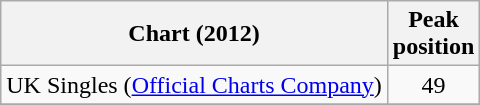<table class="wikitable sortable">
<tr>
<th>Chart (2012)</th>
<th>Peak<br>position</th>
</tr>
<tr>
<td>UK Singles (<a href='#'>Official Charts Company</a>)</td>
<td style="text-align:center;">49</td>
</tr>
<tr>
</tr>
</table>
